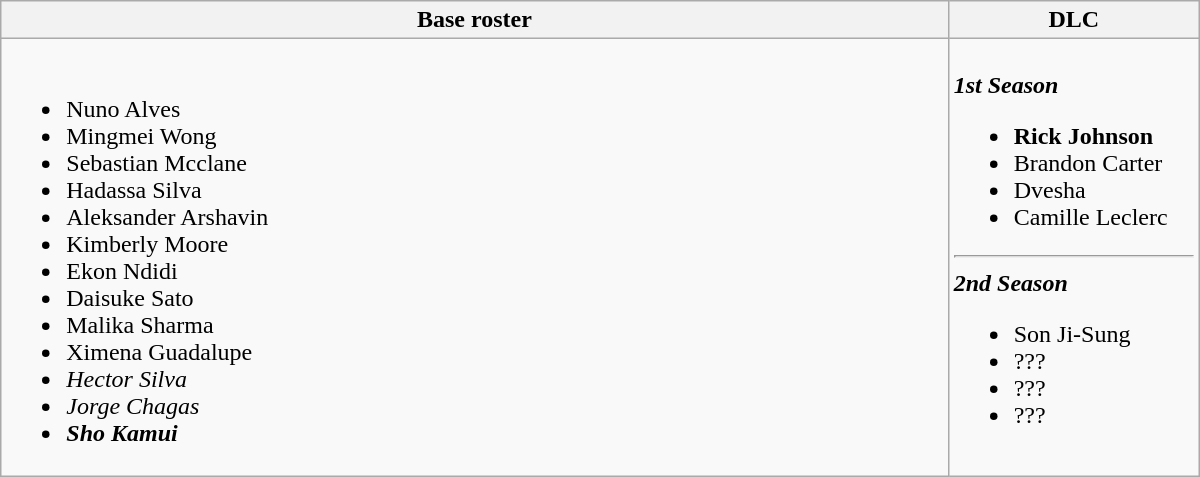<table class="wikitable" style="width: 100%; max-width: 50em;">
<tr>
<th scope="col">Base roster</th>
<th scope="col" style="width: 10em;">DLC</th>
</tr>
<tr>
<td style="vertical-align: top;"><br><ul><li> Nuno Alves</li><li> Mingmei Wong</li><li> Sebastian Mcclane</li><li> Hadassa Silva</li><li> Aleksander Arshavin</li><li> Kimberly Moore</li><li> Ekon Ndidi</li><li> Daisuke Sato</li><li> Malika Sharma</li><li> Ximena Guadalupe</li><li> <em>Hector Silva</em></li><li> <em>Jorge Chagas</em></li><li> <strong><em>Sho Kamui</em></strong></li></ul></td>
<td style="vertical-align: top;"><br><strong><em>1st Season</em></strong><ul><li> <strong>Rick Johnson</strong></li><li> Brandon Carter</li><li> Dvesha</li><li> Camille Leclerc</li></ul><hr>
<strong><em>2nd Season</em></strong><ul><li> Son Ji-Sung</li><li>???</li><li>???</li><li>???</li></ul></td>
</tr>
</table>
